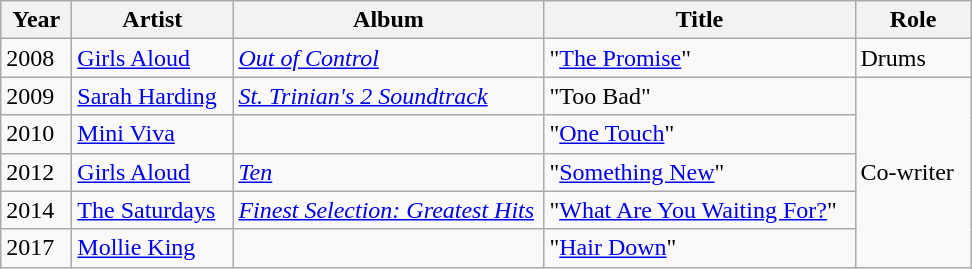<table class="wikitable">
<tr>
<th width="40">Year</th>
<th width="100">Artist</th>
<th width="200">Album</th>
<th width="200">Title</th>
<th width="70">Role</th>
</tr>
<tr>
<td>2008</td>
<td><a href='#'>Girls Aloud</a></td>
<td><em><a href='#'>Out of Control</a></em></td>
<td>"<a href='#'>The Promise</a>"</td>
<td>Drums</td>
</tr>
<tr>
<td>2009</td>
<td><a href='#'>Sarah Harding</a></td>
<td><em><a href='#'>St. Trinian's 2 Soundtrack</a></em></td>
<td>"Too Bad"</td>
<td rowspan="5">Co-writer</td>
</tr>
<tr>
<td>2010</td>
<td><a href='#'>Mini Viva</a></td>
<td></td>
<td>"<a href='#'>One Touch</a>"</td>
</tr>
<tr>
<td>2012</td>
<td><a href='#'>Girls Aloud</a></td>
<td><em><a href='#'>Ten</a></em></td>
<td>"<a href='#'>Something New</a>"</td>
</tr>
<tr>
<td>2014</td>
<td><a href='#'>The Saturdays</a></td>
<td><em><a href='#'>Finest Selection: Greatest Hits</a></em></td>
<td>"<a href='#'>What Are You Waiting For?</a>"</td>
</tr>
<tr>
<td>2017</td>
<td><a href='#'>Mollie King</a></td>
<td></td>
<td>"<a href='#'>Hair Down</a>"</td>
</tr>
</table>
